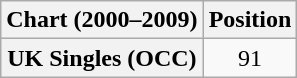<table class="wikitable plainrowheaders" style="text-align:center">
<tr>
<th scope="col">Chart (2000–2009)</th>
<th scope="col">Position</th>
</tr>
<tr>
<th scope="row">UK Singles (OCC)</th>
<td>91</td>
</tr>
</table>
